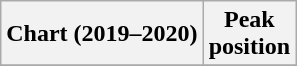<table class="wikitable plainrowheaders" style="text-align:center">
<tr>
<th scope="col">Chart (2019–2020)</th>
<th scope="col">Peak<br>position</th>
</tr>
<tr>
</tr>
</table>
